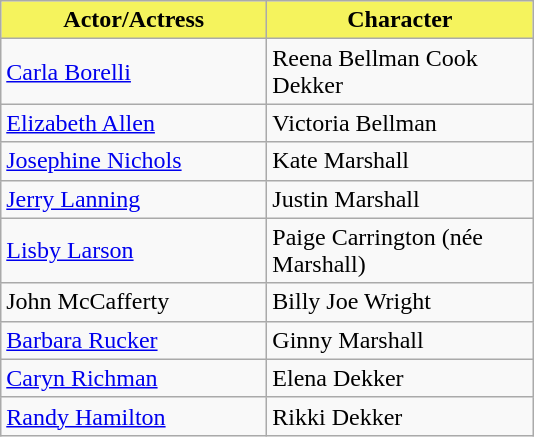<table class="wikitable">
<tr>
<th width="170" style="background:#F5F35D">Actor/Actress</th>
<th width="170" style="background:#F5F35D">Character</th>
</tr>
<tr>
<td><a href='#'>Carla Borelli</a></td>
<td>Reena Bellman Cook Dekker</td>
</tr>
<tr>
<td><a href='#'>Elizabeth Allen</a></td>
<td>Victoria Bellman</td>
</tr>
<tr>
<td><a href='#'>Josephine Nichols</a></td>
<td>Kate Marshall</td>
</tr>
<tr>
<td><a href='#'>Jerry Lanning</a></td>
<td>Justin Marshall</td>
</tr>
<tr>
<td><a href='#'>Lisby Larson</a></td>
<td>Paige Carrington (née Marshall)</td>
</tr>
<tr>
<td>John McCafferty</td>
<td>Billy Joe Wright</td>
</tr>
<tr>
<td><a href='#'>Barbara Rucker</a></td>
<td>Ginny Marshall</td>
</tr>
<tr>
<td><a href='#'>Caryn Richman</a></td>
<td>Elena Dekker</td>
</tr>
<tr>
<td><a href='#'>Randy Hamilton</a></td>
<td>Rikki Dekker</td>
</tr>
</table>
